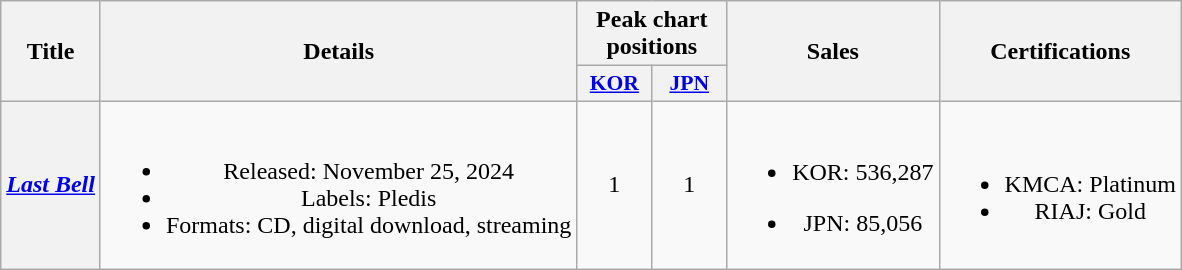<table class="wikitable plainrowheaders" style="text-align:center">
<tr>
<th scope="col" rowspan="2">Title</th>
<th scope="col" rowspan="2">Details</th>
<th scope="col" colspan="2">Peak chart positions</th>
<th scope="col" rowspan="2">Sales</th>
<th scope="col" rowspan="2">Certifications</th>
</tr>
<tr>
<th scope="col" style="width:3em;font-size:90%"><a href='#'>KOR</a><br></th>
<th scope="col" style="width:3em;font-size:90%"><a href='#'>JPN</a><br></th>
</tr>
<tr>
<th scope="row"><em><a href='#'>Last Bell</a></em></th>
<td><br><ul><li>Released: November 25, 2024</li><li>Labels: Pledis</li><li>Formats: CD, digital download, streaming</li></ul></td>
<td>1</td>
<td>1</td>
<td><br><ul><li>KOR: 536,287</li></ul><ul><li>JPN: 85,056</li></ul></td>
<td><br><ul><li>KMCA: Platinum</li><li>RIAJ: Gold</li></ul></td>
</tr>
</table>
